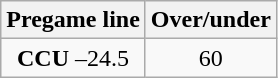<table class="wikitable">
<tr align="center">
<th style=>Pregame line</th>
<th style=>Over/under</th>
</tr>
<tr align="center">
<td><strong>CCU</strong> –24.5</td>
<td>60</td>
</tr>
</table>
